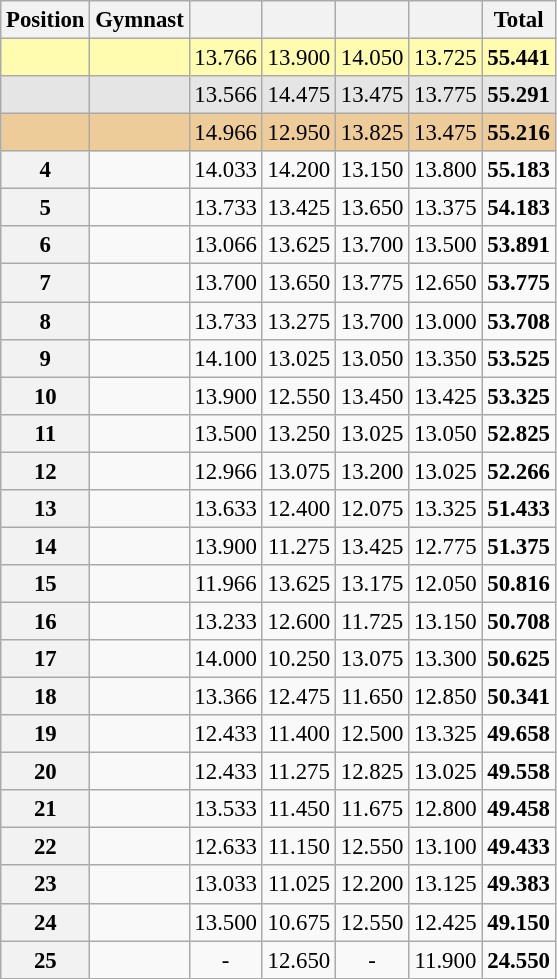<table class="wikitable sortable" style="text-align:center; font-size:95%">
<tr>
<th>Position</th>
<th>Gymnast</th>
<th></th>
<th></th>
<th></th>
<th></th>
<th>Total</th>
</tr>
<tr bgcolor=fffcaf>
<td></td>
<td align=left></td>
<td>13.766</td>
<td>13.900</td>
<td>14.050</td>
<td>13.725</td>
<td><strong>55.441</strong></td>
</tr>
<tr bgcolor=e5e5e5>
<td></td>
<td align=left></td>
<td>13.566</td>
<td>14.475</td>
<td>13.475</td>
<td>13.775</td>
<td><strong>55.291</strong></td>
</tr>
<tr bgcolor=eecc99>
<td></td>
<td align=left></td>
<td>14.966</td>
<td>12.950</td>
<td>13.825</td>
<td>13.475</td>
<td><strong>55.216</strong></td>
</tr>
<tr>
<th><strong>4</strong></th>
<td align=left></td>
<td>14.033</td>
<td>14.200</td>
<td>13.150</td>
<td>13.800</td>
<td><strong>55.183</strong></td>
</tr>
<tr>
<th><strong>5</strong></th>
<td align=left></td>
<td>13.733</td>
<td>13.425</td>
<td>13.650</td>
<td>13.375</td>
<td><strong>54.183</strong></td>
</tr>
<tr>
<th><strong>6</strong></th>
<td align=left></td>
<td>13.066</td>
<td>13.625</td>
<td>13.700</td>
<td>13.500</td>
<td><strong>53.891</strong></td>
</tr>
<tr>
<th><strong>7</strong></th>
<td align=left></td>
<td>13.700</td>
<td>13.650</td>
<td>13.775</td>
<td>12.650</td>
<td><strong>53.775</strong></td>
</tr>
<tr>
<th><strong>8</strong></th>
<td align=left></td>
<td>13.733</td>
<td>13.275</td>
<td>13.700</td>
<td>13.000</td>
<td><strong>53.708</strong></td>
</tr>
<tr>
<th><strong>9</strong></th>
<td align=left></td>
<td>14.100</td>
<td>13.025</td>
<td>13.050</td>
<td>13.350</td>
<td><strong>53.525</strong></td>
</tr>
<tr>
<th><strong>10</strong></th>
<td align=left></td>
<td>13.900</td>
<td>12.550</td>
<td>13.450</td>
<td>13.425</td>
<td><strong>53.325</strong></td>
</tr>
<tr>
<th><strong>11</strong></th>
<td align=left></td>
<td>13.500</td>
<td>13.250</td>
<td>13.025</td>
<td>13.050</td>
<td><strong>52.825</strong></td>
</tr>
<tr>
<th><strong>12</strong></th>
<td align=left></td>
<td>12.966</td>
<td>13.075</td>
<td>13.200</td>
<td>13.025</td>
<td><strong>52.266</strong></td>
</tr>
<tr>
<th><strong>13</strong></th>
<td align=left></td>
<td>13.633</td>
<td>12.400</td>
<td>12.075</td>
<td>13.325</td>
<td><strong>51.433</strong></td>
</tr>
<tr>
<th><strong>14</strong></th>
<td align=left></td>
<td>13.900</td>
<td>11.275</td>
<td>13.425</td>
<td>12.775</td>
<td><strong>51.375</strong></td>
</tr>
<tr>
<th><strong>15</strong></th>
<td align=left></td>
<td>11.966</td>
<td>13.625</td>
<td>13.175</td>
<td>12.050</td>
<td><strong>50.816</strong></td>
</tr>
<tr>
<th><strong>16</strong></th>
<td align=left></td>
<td>13.233</td>
<td>12.600</td>
<td>11.725</td>
<td>13.150</td>
<td><strong>50.708</strong></td>
</tr>
<tr>
<th><strong>17</strong></th>
<td align=left></td>
<td>14.000</td>
<td>10.250</td>
<td>13.075</td>
<td>13.300</td>
<td><strong>50.625</strong></td>
</tr>
<tr>
<th><strong>18</strong></th>
<td align=left></td>
<td>13.366</td>
<td>12.475</td>
<td>11.650</td>
<td>12.850</td>
<td><strong>50.341</strong></td>
</tr>
<tr>
<th><strong>19</strong></th>
<td align=left></td>
<td>12.433</td>
<td>11.400</td>
<td>12.500</td>
<td>13.325</td>
<td><strong>49.658</strong></td>
</tr>
<tr>
<th><strong>20</strong></th>
<td align=left></td>
<td>12.433</td>
<td>11.275</td>
<td>12.825</td>
<td>13.025</td>
<td><strong>49.558</strong></td>
</tr>
<tr>
<th><strong>21</strong></th>
<td align=left></td>
<td>13.533</td>
<td>11.450</td>
<td>11.675</td>
<td>12.800</td>
<td><strong>49.458</strong></td>
</tr>
<tr>
<th><strong>22</strong></th>
<td align=left></td>
<td>12.633</td>
<td>11.150</td>
<td>12.550</td>
<td>13.100</td>
<td><strong>49.433</strong></td>
</tr>
<tr>
<th><strong>23</strong></th>
<td align=left></td>
<td>13.033</td>
<td>11.025</td>
<td>12.200</td>
<td>13.125</td>
<td><strong>49.383</strong></td>
</tr>
<tr>
<th><strong>24</strong></th>
<td align=left></td>
<td>13.500</td>
<td>10.675</td>
<td>12.550</td>
<td>12.425</td>
<td><strong>49.150</strong></td>
</tr>
<tr>
<th><strong>25</strong></th>
<td align=left></td>
<td>-</td>
<td>12.650</td>
<td>-</td>
<td>11.900</td>
<td><strong>24.550</strong></td>
</tr>
</table>
